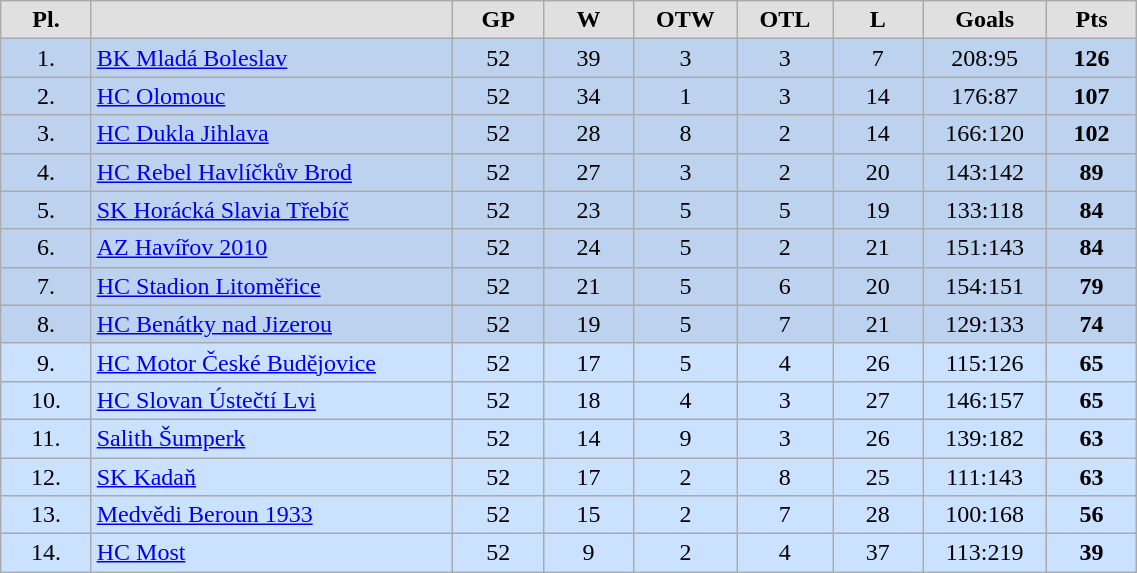<table class="wikitable" style="width:60%; text-align: center">
<tr style="font-weight:bold; background-color:#e0e0e0">
<td width="5%">Pl.</td>
<td width="20%"></td>
<td width="5%">GP</td>
<td width="5%">W</td>
<td width="5%">OTW</td>
<td width="5%">OTL</td>
<td width="5%">L</td>
<td width="5%">Goals</td>
<td width="5%">Pts</td>
</tr>
<tr style="background-color:#BCD2EE">
<td>1.</td>
<td style="text-align: left"><a href='#'>BK Mladá Boleslav</a></td>
<td>52</td>
<td>39</td>
<td>3</td>
<td>3</td>
<td>7</td>
<td>208:95</td>
<td><strong>126</strong></td>
</tr>
<tr style="background-color:#BCD2EE">
<td>2.</td>
<td style="text-align: left"><a href='#'>HC Olomouc</a></td>
<td>52</td>
<td>34</td>
<td>1</td>
<td>3</td>
<td>14</td>
<td>176:87</td>
<td><strong>107</strong></td>
</tr>
<tr style="background-color:#BCD2EE">
<td>3.</td>
<td style="text-align: left"><a href='#'>HC Dukla Jihlava</a></td>
<td>52</td>
<td>28</td>
<td>8</td>
<td>2</td>
<td>14</td>
<td>166:120</td>
<td><strong>102</strong></td>
</tr>
<tr style="background-color:#BCD2EE">
<td>4.</td>
<td style="text-align: left"><a href='#'>HC Rebel Havlíčkův Brod</a></td>
<td>52</td>
<td>27</td>
<td>3</td>
<td>2</td>
<td>20</td>
<td>143:142</td>
<td><strong>89</strong></td>
</tr>
<tr style="background-color:#BCD2EE">
<td>5.</td>
<td style="text-align: left"><a href='#'>SK Horácká Slavia Třebíč</a></td>
<td>52</td>
<td>23</td>
<td>5</td>
<td>5</td>
<td>19</td>
<td>133:118</td>
<td><strong>84</strong></td>
</tr>
<tr style="background-color:#BCD2EE">
<td>6.</td>
<td style="text-align: left"><a href='#'>AZ Havířov 2010</a></td>
<td>52</td>
<td>24</td>
<td>5</td>
<td>2</td>
<td>21</td>
<td>151:143</td>
<td><strong>84</strong></td>
</tr>
<tr style="background-color:#BCD2EE">
<td>7.</td>
<td style="text-align: left"><a href='#'>HC Stadion Litoměřice</a></td>
<td>52</td>
<td>21</td>
<td>5</td>
<td>6</td>
<td>20</td>
<td>154:151</td>
<td><strong>79</strong></td>
</tr>
<tr style="background-color:#BCD2EE">
<td>8.</td>
<td style="text-align: left"><a href='#'>HC Benátky nad Jizerou</a></td>
<td>52</td>
<td>19</td>
<td>5</td>
<td>7</td>
<td>21</td>
<td>129:133</td>
<td><strong>74</strong></td>
</tr>
<tr style="background-color:#CAE1FF">
<td>9.</td>
<td style="text-align: left"><a href='#'>HC Motor České Budějovice</a></td>
<td>52</td>
<td>17</td>
<td>5</td>
<td>4</td>
<td>26</td>
<td>115:126</td>
<td><strong>65</strong></td>
</tr>
<tr style="background-color:#CAE1FF">
<td>10.</td>
<td style="text-align: left"><a href='#'>HC Slovan Ústečtí Lvi</a></td>
<td>52</td>
<td>18</td>
<td>4</td>
<td>3</td>
<td>27</td>
<td>146:157</td>
<td><strong>65</strong></td>
</tr>
<tr style="background-color:#CAE1FF">
<td>11.</td>
<td style="text-align: left"><a href='#'>Salith Šumperk</a></td>
<td>52</td>
<td>14</td>
<td>9</td>
<td>3</td>
<td>26</td>
<td>139:182</td>
<td><strong>63</strong></td>
</tr>
<tr style="background-color:#CAE1FF">
<td>12.</td>
<td style="text-align: left"><a href='#'>SK Kadaň</a></td>
<td>52</td>
<td>17</td>
<td>2</td>
<td>8</td>
<td>25</td>
<td>111:143</td>
<td><strong>63</strong></td>
</tr>
<tr style="background-color:#CAE1FF">
<td>13.</td>
<td style="text-align: left"><a href='#'>Medvědi Beroun 1933</a></td>
<td>52</td>
<td>15</td>
<td>2</td>
<td>7</td>
<td>28</td>
<td>100:168</td>
<td><strong>56</strong></td>
</tr>
<tr style="background-color:#CAE1FF">
<td>14.</td>
<td style="text-align: left"><a href='#'>HC Most</a></td>
<td>52</td>
<td>9</td>
<td>2</td>
<td>4</td>
<td>37</td>
<td>113:219</td>
<td><strong>39</strong></td>
</tr>
</table>
